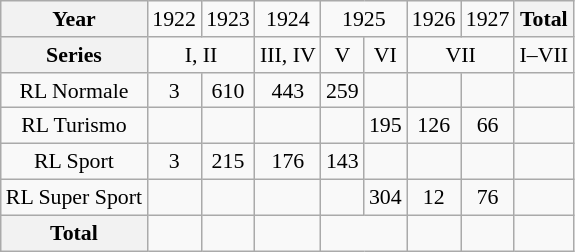<table class="wikitable" style="text-align:center; font-size:91%;">
<tr>
<th>Year</th>
<td>1922</td>
<td>1923</td>
<td>1924</td>
<td colspan=2>1925</td>
<td>1926</td>
<td>1927</td>
<th>Total</th>
</tr>
<tr>
<th>Series</th>
<td colspan=2>I, II</td>
<td>III, IV</td>
<td>V</td>
<td>VI</td>
<td colspan=2>VII</td>
<td>I–VII</td>
</tr>
<tr>
<td>RL Normale</td>
<td>3</td>
<td>610</td>
<td>443</td>
<td>259</td>
<td></td>
<td></td>
<td></td>
<td></td>
</tr>
<tr>
<td>RL Turismo</td>
<td></td>
<td></td>
<td></td>
<td></td>
<td>195</td>
<td>126</td>
<td>66</td>
<td></td>
</tr>
<tr>
<td>RL Sport</td>
<td>3</td>
<td>215</td>
<td>176</td>
<td>143</td>
<td></td>
<td></td>
<td></td>
<td></td>
</tr>
<tr>
<td>RL Super Sport</td>
<td></td>
<td></td>
<td></td>
<td></td>
<td>304</td>
<td>12</td>
<td>76</td>
<td></td>
</tr>
<tr>
<th>Total</th>
<td></td>
<td></td>
<td></td>
<td colspan=2></td>
<td></td>
<td></td>
<td><strong></strong></td>
</tr>
</table>
